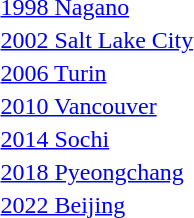<table>
<tr style="vertical-align:top">
<td><a href='#'>1998 Nagano</a><br></td>
<td></td>
<td></td>
<td></td>
</tr>
<tr>
<td><a href='#'>2002 Salt Lake City</a><br></td>
<td></td>
<td></td>
<td></td>
</tr>
<tr>
<td><a href='#'>2006 Turin</a><br></td>
<td></td>
<td></td>
<td></td>
</tr>
<tr>
<td><a href='#'>2010 Vancouver</a><br></td>
<td></td>
<td></td>
<td></td>
</tr>
<tr>
<td><a href='#'>2014 Sochi</a><br></td>
<td></td>
<td></td>
<td></td>
</tr>
<tr>
<td><a href='#'>2018 Pyeongchang</a><br></td>
<td></td>
<td></td>
<td></td>
</tr>
<tr>
<td><a href='#'>2022 Beijing</a> <br></td>
<td></td>
<td></td>
<td></td>
</tr>
<tr>
</tr>
</table>
